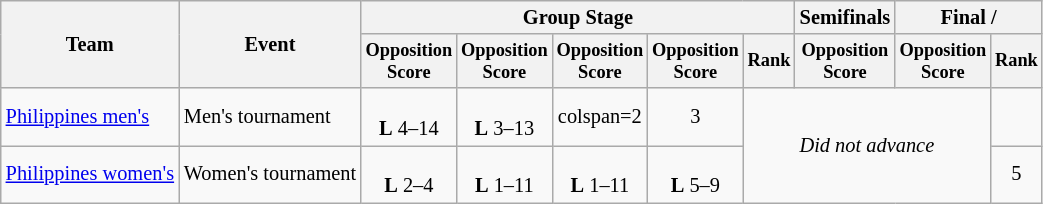<table class="wikitable" style="font-size:85%">
<tr>
<th rowspan=2>Team</th>
<th rowspan=2>Event</th>
<th colspan=5>Group Stage</th>
<th>Semifinals</th>
<th colspan=2>Final / </th>
</tr>
<tr style="font-size:90%">
<th>Opposition<br>Score</th>
<th>Opposition<br>Score</th>
<th>Opposition<br>Score</th>
<th>Opposition<br>Score</th>
<th>Rank</th>
<th>Opposition<br>Score</th>
<th>Opposition<br>Score</th>
<th>Rank</th>
</tr>
<tr align=center>
<td align=left><a href='#'>Philippines men's</a></td>
<td align=left>Men's tournament</td>
<td><br><strong>L</strong> 4–14</td>
<td><br><strong>L</strong> 3–13</td>
<td>colspan=2 </td>
<td>3</td>
<td colspan=3 rowspan=2><em>Did not advance</em></td>
</tr>
<tr align=center>
<td align=left><a href='#'>Philippines women's</a></td>
<td align=left>Women's tournament</td>
<td><br><strong>L</strong> 2–4</td>
<td><br><strong>L</strong> 1–11</td>
<td><br><strong>L</strong> 1–11</td>
<td><br><strong>L</strong> 5–9</td>
<td>5</td>
</tr>
</table>
